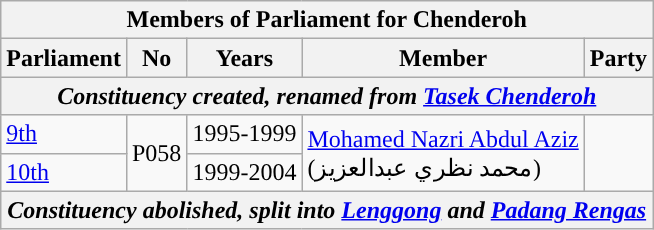<table class=wikitable>
<tr>
<th colspan="5">Members of Parliament for Chenderoh</th>
</tr>
<tr>
<th>Parliament</th>
<th>No</th>
<th>Years</th>
<th>Member</th>
<th>Party</th>
</tr>
<tr>
<th colspan="5" align="center"><em>Constituency created, renamed from <a href='#'>Tasek Chenderoh</a></em></th>
</tr>
<tr>
<td><a href='#'>9th</a></td>
<td rowspan="2">P058</td>
<td>1995-1999</td>
<td rowspan=2><a href='#'>Mohamed Nazri Abdul Aziz</a> <br> (محمد نظري عبدالعزيز)</td>
<td rowspan=2></td>
</tr>
<tr>
<td><a href='#'>10th</a></td>
<td>1999-2004</td>
</tr>
<tr>
<th colspan="5" align="center"><em>Constituency abolished, split into <a href='#'>Lenggong</a> and <a href='#'>Padang Rengas</a></em></th>
</tr>
</table>
